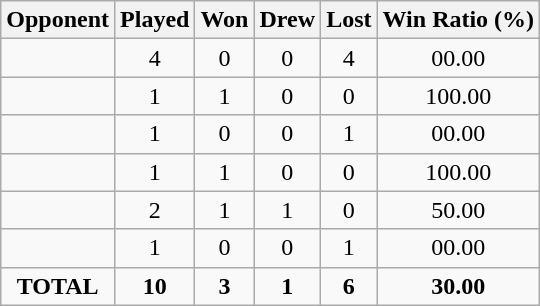<table class="wikitable">
<tr>
<th>Opponent</th>
<th>Played</th>
<th>Won</th>
<th>Drew</th>
<th>Lost</th>
<th>Win Ratio (%)</th>
</tr>
<tr align=center>
<td align=left></td>
<td>4</td>
<td>0</td>
<td>0</td>
<td>4</td>
<td>00.00</td>
</tr>
<tr align=center>
<td align=left></td>
<td>1</td>
<td>1</td>
<td>0</td>
<td>0</td>
<td>100.00</td>
</tr>
<tr align=center>
<td align=left></td>
<td>1</td>
<td>0</td>
<td>0</td>
<td>1</td>
<td>00.00</td>
</tr>
<tr align=center>
<td align=left></td>
<td>1</td>
<td>1</td>
<td>0</td>
<td>0</td>
<td>100.00</td>
</tr>
<tr align=center>
<td align=left></td>
<td>2</td>
<td>1</td>
<td>1</td>
<td>0</td>
<td>50.00</td>
</tr>
<tr align=center>
<td align=left></td>
<td>1</td>
<td>0</td>
<td>0</td>
<td>1</td>
<td>00.00</td>
</tr>
<tr align=center>
<td><strong>TOTAL</strong></td>
<td><strong>10</strong></td>
<td><strong>3</strong></td>
<td><strong>1</strong></td>
<td><strong>6</strong></td>
<td><strong>30.00</strong></td>
</tr>
</table>
